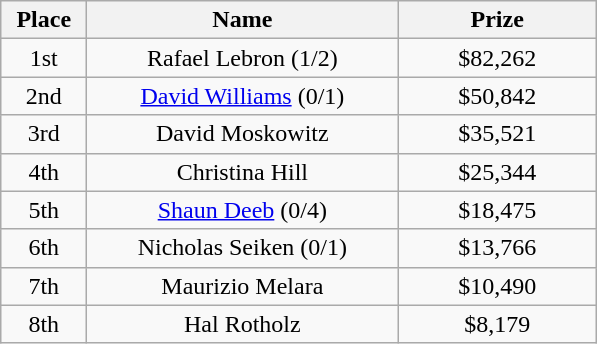<table class="wikitable">
<tr>
<th width="50">Place</th>
<th width="200">Name</th>
<th width="125">Prize</th>
</tr>
<tr>
<td align = "center">1st</td>
<td align = "center"> Rafael Lebron (1/2)</td>
<td align="center">$82,262</td>
</tr>
<tr>
<td align = "center">2nd</td>
<td align = "center"> <a href='#'>David Williams</a> (0/1)</td>
<td align="center">$50,842</td>
</tr>
<tr>
<td align = "center">3rd</td>
<td align = "center"> David Moskowitz</td>
<td align="center">$35,521</td>
</tr>
<tr>
<td align = "center">4th</td>
<td align = "center"> Christina Hill</td>
<td align="center">$25,344</td>
</tr>
<tr>
<td align = "center">5th</td>
<td align = "center"> <a href='#'>Shaun Deeb</a> (0/4)</td>
<td align="center">$18,475</td>
</tr>
<tr>
<td align = "center">6th</td>
<td align = "center"> Nicholas Seiken (0/1)</td>
<td align="center">$13,766</td>
</tr>
<tr>
<td align = "center">7th</td>
<td align = "center"> Maurizio Melara</td>
<td align="center">$10,490</td>
</tr>
<tr>
<td align = "center">8th</td>
<td align = "center"> Hal Rotholz</td>
<td align="center">$8,179</td>
</tr>
</table>
